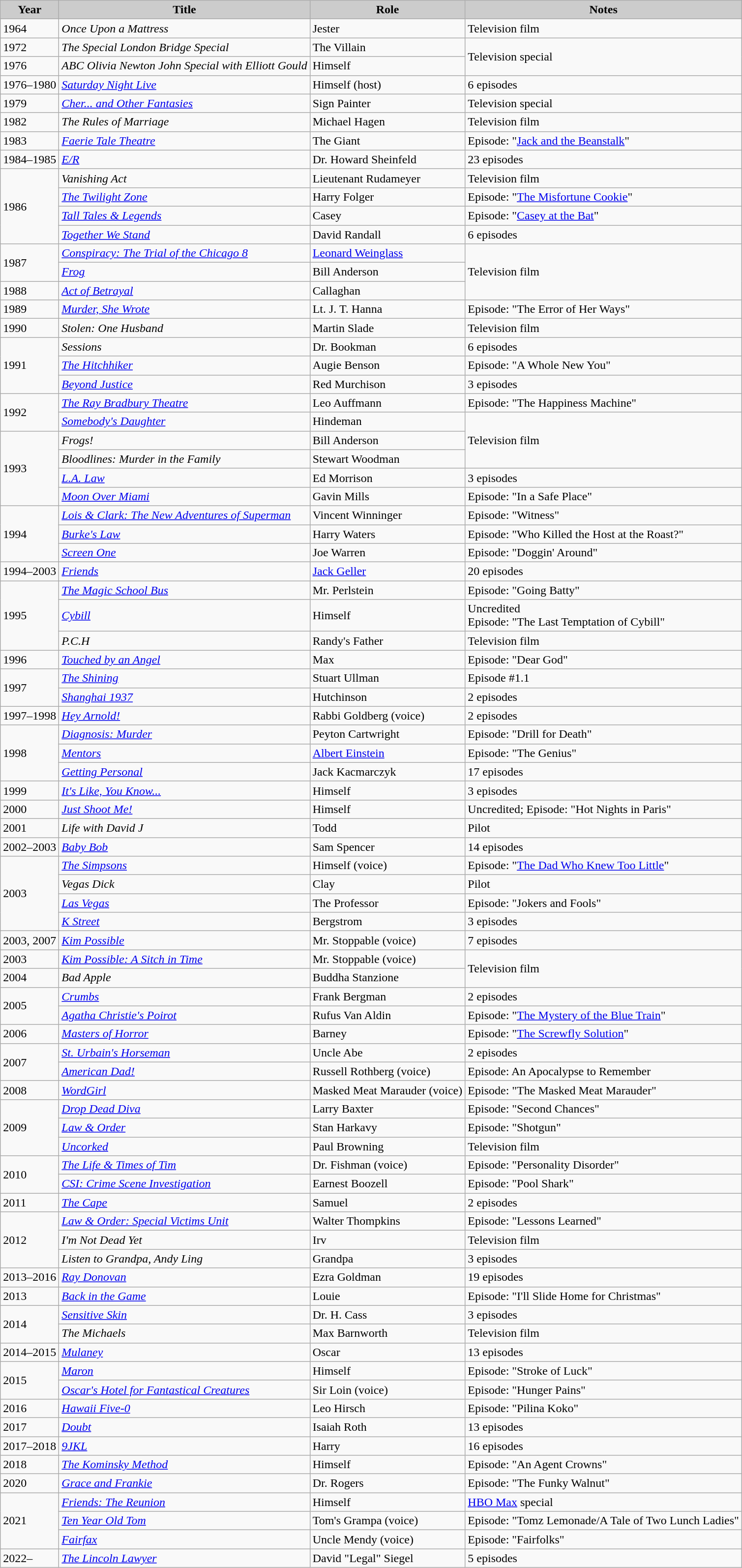<table class="wikitable sortable">
<tr>
<th style="background:#ccc;">Year</th>
<th style="background:#ccc;">Title</th>
<th style="background:#ccc;">Role</th>
<th style="background:#ccc;">Notes</th>
</tr>
<tr>
<td>1964</td>
<td><em>Once Upon a Mattress</em></td>
<td>Jester</td>
<td>Television film</td>
</tr>
<tr>
<td>1972</td>
<td><em>The Special London Bridge Special</em></td>
<td>The Villain</td>
<td rowspan="2">Television special</td>
</tr>
<tr>
<td>1976</td>
<td><em>ABC Olivia Newton John Special with Elliott Gould</em></td>
<td>Himself</td>
</tr>
<tr>
<td>1976–1980</td>
<td><em><a href='#'>Saturday Night Live</a></em></td>
<td>Himself (host)</td>
<td>6 episodes</td>
</tr>
<tr>
<td>1979</td>
<td><em><a href='#'>Cher... and Other Fantasies</a></em></td>
<td>Sign Painter</td>
<td>Television special</td>
</tr>
<tr>
<td>1982</td>
<td><em>The Rules of Marriage</em></td>
<td>Michael Hagen</td>
<td>Television film</td>
</tr>
<tr>
<td>1983</td>
<td><em><a href='#'>Faerie Tale Theatre</a></em></td>
<td>The Giant</td>
<td>Episode: "<a href='#'>Jack and the Beanstalk</a>"</td>
</tr>
<tr>
<td>1984–1985</td>
<td><em><a href='#'>E/R</a></em></td>
<td>Dr. Howard Sheinfeld</td>
<td>23 episodes</td>
</tr>
<tr>
<td rowspan="4">1986</td>
<td><em>Vanishing Act</em></td>
<td>Lieutenant Rudameyer</td>
<td>Television film</td>
</tr>
<tr>
<td><em><a href='#'>The Twilight Zone</a></em></td>
<td>Harry Folger</td>
<td>Episode: "<a href='#'>The Misfortune Cookie</a>"</td>
</tr>
<tr>
<td><em><a href='#'>Tall Tales & Legends</a></em></td>
<td>Casey</td>
<td>Episode: "<a href='#'>Casey at the Bat</a>"</td>
</tr>
<tr>
<td><em><a href='#'>Together We Stand</a></em></td>
<td>David Randall</td>
<td>6 episodes</td>
</tr>
<tr>
<td rowspan="2">1987</td>
<td><em><a href='#'>Conspiracy: The Trial of the Chicago 8</a></em></td>
<td><a href='#'>Leonard Weinglass</a></td>
<td rowspan="3">Television film</td>
</tr>
<tr>
<td><em><a href='#'>Frog</a></em></td>
<td>Bill Anderson</td>
</tr>
<tr>
<td>1988</td>
<td><em><a href='#'>Act of Betrayal</a></em></td>
<td>Callaghan</td>
</tr>
<tr>
<td>1989</td>
<td><em><a href='#'>Murder, She Wrote</a></em></td>
<td>Lt. J. T. Hanna</td>
<td>Episode: "The Error of Her Ways"</td>
</tr>
<tr>
<td>1990</td>
<td><em>Stolen: One Husband</em></td>
<td>Martin Slade</td>
<td>Television film</td>
</tr>
<tr>
<td rowspan="3">1991</td>
<td><em>Sessions</em></td>
<td>Dr. Bookman</td>
<td>6 episodes</td>
</tr>
<tr>
<td><em><a href='#'>The Hitchhiker</a></em></td>
<td>Augie Benson</td>
<td>Episode: "A Whole New You"</td>
</tr>
<tr>
<td><em><a href='#'>Beyond Justice</a></em></td>
<td>Red Murchison</td>
<td>3 episodes</td>
</tr>
<tr>
<td rowspan="2">1992</td>
<td><em><a href='#'>The Ray Bradbury Theatre</a></em></td>
<td>Leo Auffmann</td>
<td>Episode: "The Happiness Machine"</td>
</tr>
<tr>
<td><em><a href='#'>Somebody's Daughter</a></em></td>
<td>Hindeman</td>
<td rowspan="3">Television film</td>
</tr>
<tr>
<td rowspan="4">1993</td>
<td><em>Frogs!</em></td>
<td>Bill Anderson</td>
</tr>
<tr>
<td><em>Bloodlines: Murder in the Family</em></td>
<td>Stewart Woodman</td>
</tr>
<tr>
<td><em><a href='#'>L.A. Law</a></em></td>
<td>Ed Morrison</td>
<td>3 episodes</td>
</tr>
<tr>
<td><em><a href='#'>Moon Over Miami</a></em></td>
<td>Gavin Mills</td>
<td>Episode: "In a Safe Place"</td>
</tr>
<tr>
<td rowspan="3">1994</td>
<td><em><a href='#'>Lois & Clark: The New Adventures of Superman</a></em></td>
<td>Vincent Winninger</td>
<td>Episode: "Witness"</td>
</tr>
<tr>
<td><em><a href='#'>Burke's Law</a></em></td>
<td>Harry Waters</td>
<td>Episode: "Who Killed the Host at the Roast?"</td>
</tr>
<tr>
<td><em><a href='#'>Screen One</a></em></td>
<td>Joe Warren</td>
<td>Episode: "Doggin' Around"</td>
</tr>
<tr>
<td>1994–2003</td>
<td><em><a href='#'>Friends</a></em></td>
<td><a href='#'>Jack Geller</a></td>
<td>20 episodes</td>
</tr>
<tr>
<td rowspan="3">1995</td>
<td><em><a href='#'>The Magic School Bus</a></em></td>
<td>Mr. Perlstein</td>
<td>Episode: "Going Batty"</td>
</tr>
<tr>
<td><em><a href='#'>Cybill</a></em></td>
<td>Himself</td>
<td>Uncredited<br>Episode: "The Last Temptation of Cybill"</td>
</tr>
<tr>
<td><em>P.C.H</em></td>
<td>Randy's Father</td>
<td>Television film</td>
</tr>
<tr>
<td>1996</td>
<td><em><a href='#'>Touched by an Angel</a></em></td>
<td>Max</td>
<td>Episode: "Dear God"</td>
</tr>
<tr>
<td rowspan="2">1997</td>
<td><em><a href='#'>The Shining</a></em></td>
<td>Stuart Ullman</td>
<td>Episode #1.1</td>
</tr>
<tr>
<td><em><a href='#'>Shanghai 1937</a></em></td>
<td>Hutchinson</td>
<td>2 episodes</td>
</tr>
<tr>
<td>1997–1998</td>
<td><em><a href='#'>Hey Arnold!</a></em></td>
<td>Rabbi Goldberg (voice)</td>
<td>2 episodes</td>
</tr>
<tr>
<td rowspan="3">1998</td>
<td><em><a href='#'>Diagnosis: Murder</a></em></td>
<td>Peyton Cartwright</td>
<td>Episode: "Drill for Death"</td>
</tr>
<tr>
<td><em><a href='#'>Mentors</a></em></td>
<td><a href='#'>Albert Einstein</a></td>
<td>Episode: "The Genius"</td>
</tr>
<tr>
<td><em><a href='#'>Getting Personal</a></em></td>
<td>Jack Kacmarczyk</td>
<td>17 episodes</td>
</tr>
<tr>
<td>1999</td>
<td><em><a href='#'>It's Like, You Know...</a></em></td>
<td>Himself</td>
<td>3 episodes</td>
</tr>
<tr>
<td>2000</td>
<td><em><a href='#'>Just Shoot Me!</a></em></td>
<td>Himself</td>
<td>Uncredited; Episode: "Hot Nights in Paris"</td>
</tr>
<tr>
<td>2001</td>
<td><em>Life with David J</em></td>
<td>Todd</td>
<td>Pilot</td>
</tr>
<tr>
<td>2002–2003</td>
<td><em><a href='#'>Baby Bob</a></em></td>
<td>Sam Spencer</td>
<td>14 episodes</td>
</tr>
<tr>
<td rowspan="4">2003</td>
<td><em><a href='#'>The Simpsons</a></em></td>
<td>Himself (voice)</td>
<td>Episode: "<a href='#'>The Dad Who Knew Too Little</a>"</td>
</tr>
<tr>
<td><em>Vegas Dick</em></td>
<td>Clay</td>
<td>Pilot</td>
</tr>
<tr>
<td><em><a href='#'>Las Vegas</a></em></td>
<td>The Professor</td>
<td>Episode: "Jokers and Fools"</td>
</tr>
<tr>
<td><em><a href='#'>K Street</a></em></td>
<td>Bergstrom</td>
<td>3 episodes</td>
</tr>
<tr>
<td>2003, 2007</td>
<td><em><a href='#'>Kim Possible</a></em></td>
<td>Mr. Stoppable (voice)</td>
<td>7 episodes</td>
</tr>
<tr>
<td>2003</td>
<td><em><a href='#'>Kim Possible: A Sitch in Time</a></em></td>
<td>Mr. Stoppable (voice)</td>
<td rowspan="2">Television film</td>
</tr>
<tr>
<td>2004</td>
<td><em>Bad Apple</em></td>
<td>Buddha Stanzione</td>
</tr>
<tr>
<td rowspan="2">2005</td>
<td><em><a href='#'>Crumbs</a></em></td>
<td>Frank Bergman</td>
<td>2 episodes</td>
</tr>
<tr>
<td><em><a href='#'>Agatha Christie's Poirot</a></em></td>
<td>Rufus Van Aldin</td>
<td>Episode: "<a href='#'>The Mystery of the Blue Train</a>"</td>
</tr>
<tr>
<td>2006</td>
<td><em><a href='#'>Masters of Horror</a></em></td>
<td>Barney</td>
<td>Episode: "<a href='#'>The Screwfly Solution</a>"</td>
</tr>
<tr>
<td rowspan="2">2007</td>
<td><em><a href='#'>St. Urbain's Horseman</a></em></td>
<td>Uncle Abe</td>
<td>2 episodes</td>
</tr>
<tr>
<td><em><a href='#'>American Dad!</a></em></td>
<td>Russell Rothberg (voice)</td>
<td>Episode: An Apocalypse to Remember</td>
</tr>
<tr>
<td>2008</td>
<td><em><a href='#'>WordGirl</a></em></td>
<td>Masked Meat Marauder (voice)</td>
<td>Episode: "The Masked Meat Marauder"</td>
</tr>
<tr>
<td rowspan="3">2009</td>
<td><em><a href='#'>Drop Dead Diva</a></em></td>
<td>Larry Baxter</td>
<td>Episode: "Second Chances"</td>
</tr>
<tr>
<td><em><a href='#'>Law & Order</a></em></td>
<td>Stan Harkavy</td>
<td>Episode: "Shotgun"</td>
</tr>
<tr>
<td><em><a href='#'>Uncorked</a></em></td>
<td>Paul Browning</td>
<td>Television film</td>
</tr>
<tr>
<td rowspan="2">2010</td>
<td><em><a href='#'>The Life & Times of Tim</a></em></td>
<td>Dr. Fishman (voice)</td>
<td>Episode: "Personality Disorder"</td>
</tr>
<tr>
<td><em><a href='#'>CSI: Crime Scene Investigation</a></em></td>
<td>Earnest Boozell</td>
<td>Episode: "Pool Shark"</td>
</tr>
<tr>
<td>2011</td>
<td><em><a href='#'>The Cape</a></em></td>
<td>Samuel</td>
<td>2 episodes</td>
</tr>
<tr>
<td rowspan="3">2012</td>
<td><em><a href='#'>Law & Order: Special Victims Unit</a></em></td>
<td>Walter Thompkins</td>
<td>Episode: "Lessons Learned"</td>
</tr>
<tr>
<td><em>I'm Not Dead Yet</em></td>
<td>Irv</td>
<td>Television film</td>
</tr>
<tr>
<td><em>Listen to Grandpa, Andy Ling</em></td>
<td>Grandpa</td>
<td>3 episodes</td>
</tr>
<tr>
<td>2013–2016</td>
<td><em><a href='#'>Ray Donovan</a></em></td>
<td>Ezra Goldman</td>
<td>19 episodes</td>
</tr>
<tr>
<td>2013</td>
<td><em><a href='#'>Back in the Game</a></em></td>
<td>Louie</td>
<td>Episode: "I'll Slide Home for Christmas"</td>
</tr>
<tr>
<td rowspan="2">2014</td>
<td><em><a href='#'>Sensitive Skin</a></em></td>
<td>Dr. H. Cass</td>
<td>3 episodes</td>
</tr>
<tr>
<td><em>The Michaels</em></td>
<td>Max Barnworth</td>
<td>Television film</td>
</tr>
<tr>
<td>2014–2015</td>
<td><em><a href='#'>Mulaney</a></em></td>
<td>Oscar</td>
<td>13 episodes</td>
</tr>
<tr>
<td rowspan="2">2015</td>
<td><em><a href='#'>Maron</a></em></td>
<td>Himself</td>
<td>Episode: "Stroke of Luck"</td>
</tr>
<tr>
<td><em><a href='#'>Oscar's Hotel for Fantastical Creatures</a></em></td>
<td>Sir Loin (voice)</td>
<td>Episode: "Hunger Pains"</td>
</tr>
<tr>
<td>2016</td>
<td><em><a href='#'>Hawaii Five-0</a></em></td>
<td>Leo Hirsch</td>
<td>Episode: "Pilina Koko"</td>
</tr>
<tr>
<td>2017</td>
<td><em><a href='#'>Doubt</a></em></td>
<td>Isaiah Roth</td>
<td>13 episodes</td>
</tr>
<tr>
<td>2017–2018</td>
<td><em><a href='#'>9JKL</a></em></td>
<td>Harry</td>
<td>16 episodes</td>
</tr>
<tr>
<td>2018</td>
<td><em><a href='#'>The Kominsky Method</a></em></td>
<td>Himself</td>
<td>Episode: "An Agent Crowns"</td>
</tr>
<tr>
<td>2020</td>
<td><em><a href='#'>Grace and Frankie</a></em></td>
<td>Dr. Rogers</td>
<td>Episode: "The Funky Walnut"</td>
</tr>
<tr>
<td rowspan="3">2021</td>
<td><em><a href='#'>Friends: The Reunion</a></em></td>
<td>Himself</td>
<td><a href='#'>HBO Max</a> special</td>
</tr>
<tr>
<td><em><a href='#'>Ten Year Old Tom</a></em></td>
<td>Tom's Grampa (voice)</td>
<td>Episode: "Tomz Lemonade/A Tale of Two Lunch Ladies"</td>
</tr>
<tr>
<td><em><a href='#'>Fairfax</a></em></td>
<td>Uncle Mendy (voice)</td>
<td>Episode: "Fairfolks"</td>
</tr>
<tr>
<td>2022–</td>
<td><em><a href='#'>The Lincoln Lawyer</a></em></td>
<td>David "Legal" Siegel</td>
<td>5 episodes</td>
</tr>
</table>
